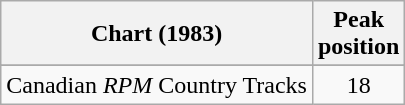<table class="wikitable sortable">
<tr>
<th align="left">Chart (1983)</th>
<th align="center">Peak<br>position</th>
</tr>
<tr>
</tr>
<tr>
<td align="left">Canadian <em>RPM</em> Country Tracks</td>
<td align="center">18</td>
</tr>
</table>
